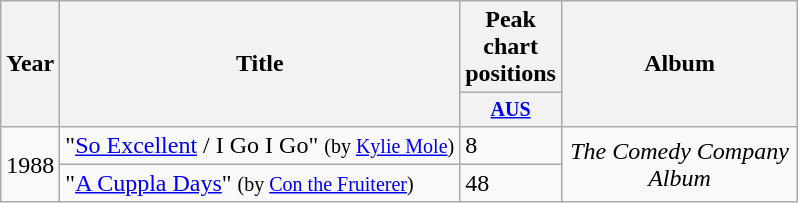<table class="wikitable" style="text-align:left;">
<tr>
<th rowspan="2">Year</th>
<th rowspan="2">Title</th>
<th colspan="1">Peak chart positions</th>
<th rowspan="2" style="width:150px;">Album</th>
</tr>
<tr style="font-size:smaller;">
<th style="width:40px;"><a href='#'>AUS</a><br></th>
</tr>
<tr>
<td style="text-align:center;" rowspan="2">1988</td>
<td>"<a href='#'>So Excellent</a> / I Go I Go" <small>(by <a href='#'>Kylie Mole</a>)</small></td>
<td>8</td>
<td style="text-align:center;" rowspan="2"><em>The Comedy Company Album</em></td>
</tr>
<tr>
<td>"<a href='#'>A Cuppla Days</a>" <small>(by <a href='#'>Con the Fruiterer</a>)</small></td>
<td>48</td>
</tr>
</table>
